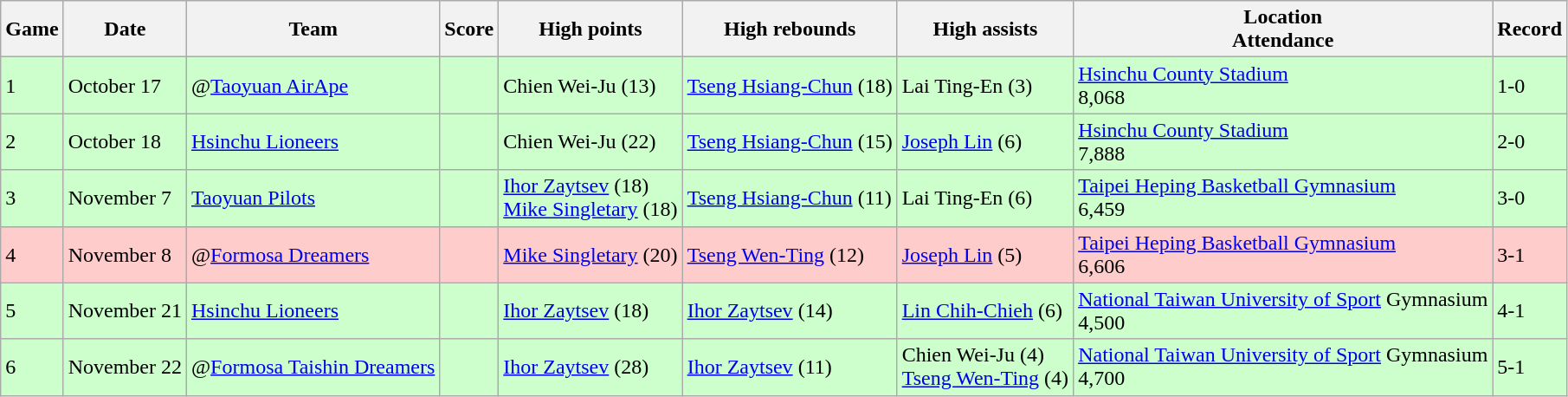<table class="wikitable">
<tr>
<th>Game</th>
<th>Date</th>
<th>Team</th>
<th>Score</th>
<th>High points</th>
<th>High rebounds</th>
<th>High assists</th>
<th>Location<br>Attendance</th>
<th>Record</th>
</tr>
<tr style="background:#cfc">
<td>1</td>
<td>October 17</td>
<td>@<a href='#'>Taoyuan AirApe</a></td>
<td></td>
<td>Chien Wei-Ju (13)</td>
<td><a href='#'>Tseng Hsiang-Chun</a> (18)</td>
<td>Lai Ting-En (3)</td>
<td><a href='#'>Hsinchu County Stadium</a><br>8,068</td>
<td>1-0</td>
</tr>
<tr style="background:#cfc">
<td>2</td>
<td>October 18</td>
<td><a href='#'>Hsinchu Lioneers</a></td>
<td></td>
<td>Chien Wei-Ju (22)</td>
<td><a href='#'>Tseng Hsiang-Chun</a> (15)</td>
<td><a href='#'>Joseph Lin</a> (6)</td>
<td><a href='#'>Hsinchu County Stadium</a><br>7,888</td>
<td>2-0</td>
</tr>
<tr style="background:#cfc">
<td>3</td>
<td>November 7</td>
<td><a href='#'>Taoyuan Pilots</a></td>
<td></td>
<td><a href='#'>Ihor Zaytsev</a> (18)<br><a href='#'>Mike Singletary</a> (18)</td>
<td><a href='#'>Tseng Hsiang-Chun</a> (11)</td>
<td>Lai Ting-En (6)</td>
<td><a href='#'>Taipei Heping Basketball Gymnasium</a><br>6,459</td>
<td>3-0</td>
</tr>
<tr style="background:#fcc;">
<td>4</td>
<td>November 8</td>
<td>@<a href='#'>Formosa Dreamers</a></td>
<td></td>
<td><a href='#'>Mike Singletary</a> (20)</td>
<td><a href='#'>Tseng Wen-Ting</a> (12)</td>
<td><a href='#'>Joseph Lin</a> (5)</td>
<td><a href='#'>Taipei Heping Basketball Gymnasium</a><br>6,606</td>
<td>3-1</td>
</tr>
<tr style="background:#cfc">
<td>5</td>
<td>November 21</td>
<td><a href='#'>Hsinchu Lioneers</a></td>
<td></td>
<td><a href='#'>Ihor Zaytsev</a> (18)</td>
<td><a href='#'>Ihor Zaytsev</a> (14)</td>
<td><a href='#'>Lin Chih-Chieh</a> (6)</td>
<td><a href='#'>National Taiwan University of Sport</a> Gymnasium<br>4,500</td>
<td>4-1</td>
</tr>
<tr style="background:#cfc">
<td>6</td>
<td>November 22</td>
<td>@<a href='#'>Formosa Taishin Dreamers</a></td>
<td></td>
<td><a href='#'>Ihor Zaytsev</a> (28)</td>
<td><a href='#'>Ihor Zaytsev</a> (11)</td>
<td>Chien Wei-Ju (4)<br><a href='#'>Tseng Wen-Ting</a> (4)</td>
<td><a href='#'>National Taiwan University of Sport</a> Gymnasium<br>4,700</td>
<td>5-1</td>
</tr>
</table>
